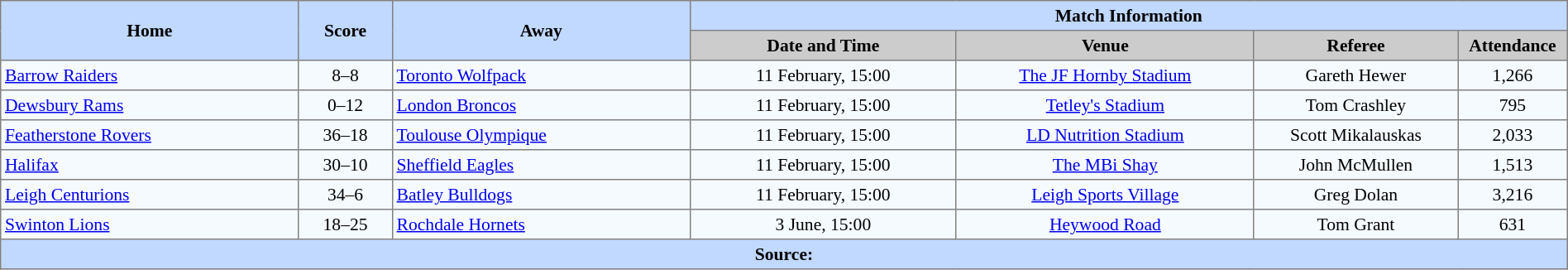<table border="1" cellpadding="3" cellspacing="0" style="border-collapse:collapse; font-size:90%; text-align:center; width:100%;">
<tr style="background:#c1d8ff;">
<th rowspan="2" style="width:19%;">Home</th>
<th rowspan="2" style="width:6%;">Score</th>
<th rowspan="2" style="width:19%;">Away</th>
<th colspan=4>Match Information</th>
</tr>
<tr style="background:#ccc;">
<th width=17%>Date and Time</th>
<th width=19%>Venue</th>
<th width=13%>Referee</th>
<th width=7%>Attendance</th>
</tr>
<tr style="background:#f5faff;">
<td align=left> <a href='#'>Barrow Raiders</a></td>
<td>8–8</td>
<td align=left> <a href='#'>Toronto Wolfpack</a></td>
<td>11 February, 15:00</td>
<td><a href='#'>The JF Hornby Stadium</a></td>
<td>Gareth Hewer</td>
<td>1,266</td>
</tr>
<tr style="background:#f5faff;">
<td align=left> <a href='#'>Dewsbury Rams</a></td>
<td>0–12</td>
<td align=left> <a href='#'>London Broncos</a></td>
<td>11 February, 15:00</td>
<td><a href='#'>Tetley's Stadium</a></td>
<td>Tom Crashley</td>
<td>795</td>
</tr>
<tr style="background:#f5faff;">
<td align=left> <a href='#'>Featherstone Rovers</a></td>
<td>36–18</td>
<td align=left> <a href='#'>Toulouse Olympique</a></td>
<td>11 February, 15:00</td>
<td><a href='#'>LD Nutrition Stadium</a></td>
<td>Scott Mikalauskas</td>
<td>2,033</td>
</tr>
<tr style="background:#f5faff;">
<td align=left> <a href='#'>Halifax</a></td>
<td>30–10</td>
<td align=left> <a href='#'>Sheffield Eagles</a></td>
<td>11 February, 15:00</td>
<td><a href='#'>The MBi Shay</a></td>
<td>John McMullen</td>
<td>1,513</td>
</tr>
<tr style="background:#f5faff;">
<td align=left> <a href='#'>Leigh Centurions</a></td>
<td>34–6</td>
<td align=left> <a href='#'>Batley Bulldogs</a></td>
<td>11 February, 15:00</td>
<td><a href='#'>Leigh Sports Village</a></td>
<td>Greg Dolan</td>
<td>3,216</td>
</tr>
<tr style="background:#f5faff;">
<td align=left> <a href='#'>Swinton Lions</a></td>
<td>18–25</td>
<td align=left> <a href='#'>Rochdale Hornets</a></td>
<td>3 June, 15:00</td>
<td><a href='#'>Heywood Road</a></td>
<td>Tom Grant</td>
<td>631</td>
</tr>
<tr style="background:#c1d8ff;">
<th colspan=7>Source:</th>
</tr>
</table>
